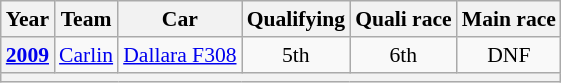<table class="wikitable" style="text-align:center; font-size:90%">
<tr>
<th>Year</th>
<th>Team</th>
<th>Car</th>
<th>Qualifying</th>
<th>Quali race</th>
<th>Main race</th>
</tr>
<tr>
<th><a href='#'>2009</a></th>
<td align="left" nowrap> <a href='#'>Carlin</a></td>
<td align="left" nowrap><a href='#'>Dallara F308</a></td>
<td>5th</td>
<td>6th</td>
<td>DNF</td>
</tr>
<tr>
<th colspan="6"></th>
</tr>
</table>
